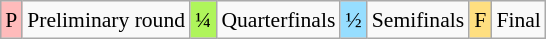<table class="wikitable" style="margin:0.5em auto; font-size:90%; line-height:1.25em;">
<tr>
<td bgcolor="#FFBBBB" align=center>P</td>
<td>Preliminary round</td>
<td bgcolor="#AFF55B" align=center>¼</td>
<td>Quarterfinals</td>
<td bgcolor="#97DEFF" align=center>½</td>
<td>Semifinals</td>
<td bgcolor="#FFDF80" align=center>F</td>
<td>Final</td>
</tr>
</table>
